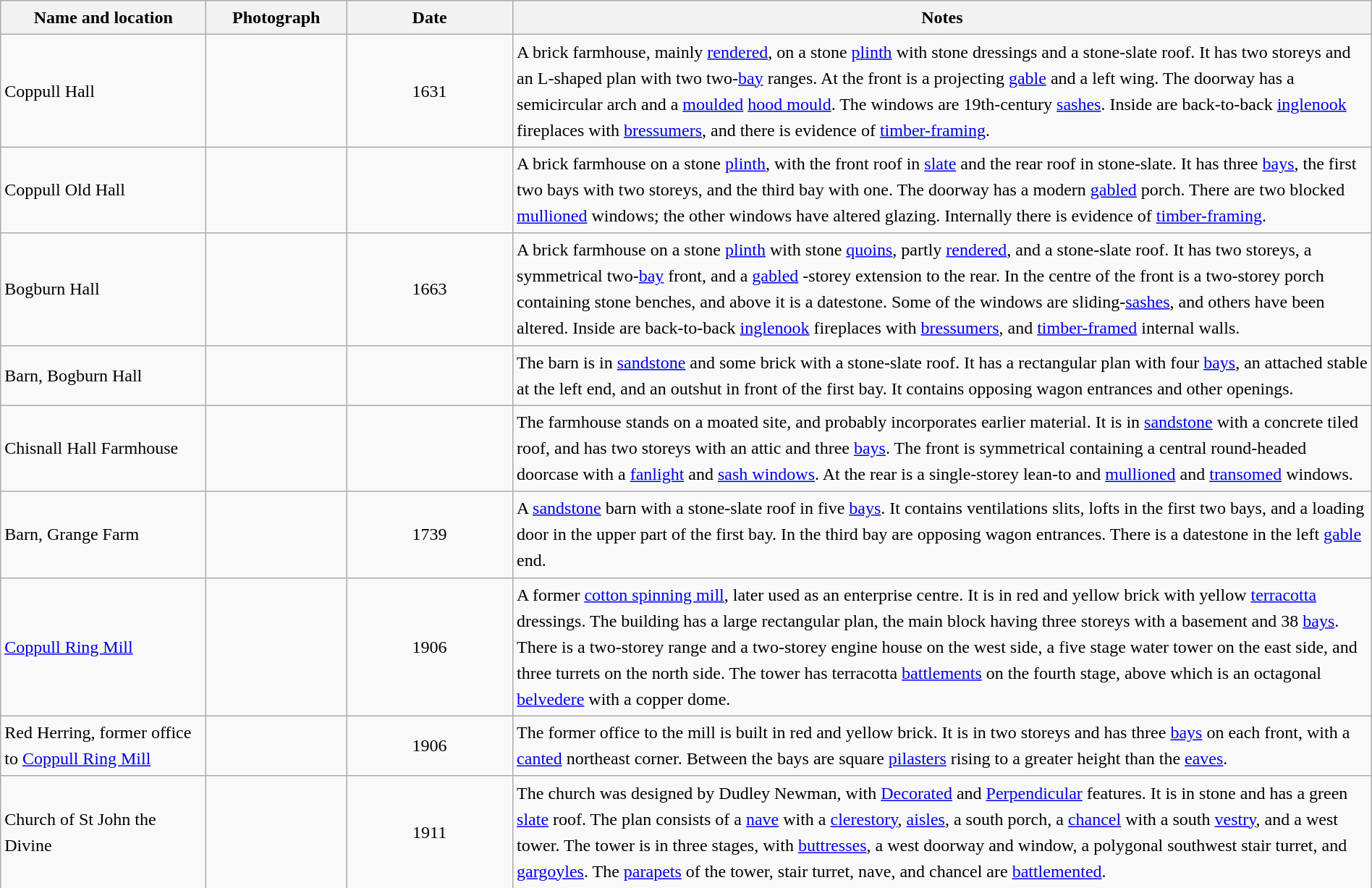<table class="wikitable sortable plainrowheaders" style="width:100%;border:0px;text-align:left;line-height:150%;">
<tr>
<th scope="col"  style="width:150px">Name and location</th>
<th scope="col"  style="width:100px" class="unsortable">Photograph</th>
<th scope="col"  style="width:120px">Date</th>
<th scope="col"  style="width:650px" class="unsortable">Notes</th>
</tr>
<tr>
<td>Coppull Hall<br><small></small></td>
<td></td>
<td align="center">1631</td>
<td>A brick farmhouse, mainly <a href='#'>rendered</a>, on a stone <a href='#'>plinth</a> with stone dressings and a stone-slate roof.  It has two storeys and an L-shaped plan with two two-<a href='#'>bay</a> ranges.  At the front is a projecting <a href='#'>gable</a> and a left wing.  The doorway has a semicircular arch and a <a href='#'>moulded</a> <a href='#'>hood mould</a>.  The windows are 19th-century <a href='#'>sashes</a>.  Inside are back-to-back <a href='#'>inglenook</a> fireplaces with <a href='#'>bressumers</a>, and there is evidence of <a href='#'>timber-framing</a>.</td>
</tr>
<tr>
<td>Coppull Old Hall<br><small></small></td>
<td></td>
<td align="center"></td>
<td>A brick farmhouse on a stone <a href='#'>plinth</a>, with the front roof in <a href='#'>slate</a> and the rear roof in stone-slate. It has three <a href='#'>bays</a>, the first two bays with two storeys, and the third bay with one. The doorway has a modern <a href='#'>gabled</a> porch. There are two blocked <a href='#'>mullioned</a> windows; the other windows have altered glazing. Internally there is evidence of <a href='#'>timber-framing</a>.</td>
</tr>
<tr>
<td>Bogburn Hall<br><small></small></td>
<td></td>
<td align="center">1663</td>
<td>A brick farmhouse on a stone <a href='#'>plinth</a> with stone <a href='#'>quoins</a>, partly <a href='#'>rendered</a>, and a stone-slate roof.  It has two storeys, a symmetrical two-<a href='#'>bay</a> front, and a <a href='#'>gabled</a> -storey extension to the rear.  In the centre of the front is a two-storey porch containing stone benches, and above it is a datestone.  Some of the windows are sliding-<a href='#'>sashes</a>, and others have been altered.  Inside are back-to-back <a href='#'>inglenook</a> fireplaces with <a href='#'>bressumers</a>, and <a href='#'>timber-framed</a> internal walls.</td>
</tr>
<tr>
<td>Barn, Bogburn Hall<br><small></small></td>
<td></td>
<td align="center"></td>
<td>The barn is in <a href='#'>sandstone</a> and some brick with a stone-slate roof.  It has a rectangular plan with four <a href='#'>bays</a>, an attached stable at the left end, and an outshut in front of the first bay.  It contains opposing wagon entrances and other openings.</td>
</tr>
<tr>
<td>Chisnall Hall Farmhouse<br><small></small></td>
<td></td>
<td align="center"></td>
<td>The farmhouse stands on a moated site, and probably incorporates earlier material.  It is in <a href='#'>sandstone</a> with a concrete tiled roof, and has two storeys with an attic and three <a href='#'>bays</a>.  The front is symmetrical containing a central round-headed doorcase with a <a href='#'>fanlight</a> and <a href='#'>sash windows</a>.  At the rear is a single-storey lean-to and <a href='#'>mullioned</a> and <a href='#'>transomed</a> windows.</td>
</tr>
<tr>
<td>Barn, Grange Farm<br><small></small></td>
<td></td>
<td align="center">1739</td>
<td>A <a href='#'>sandstone</a> barn with a stone-slate roof in five <a href='#'>bays</a>.  It contains ventilations slits, lofts in the first two bays, and a loading door in the upper part of the first bay.  In the third bay are opposing wagon entrances.  There is a datestone in the left <a href='#'>gable</a> end.</td>
</tr>
<tr>
<td><a href='#'>Coppull Ring Mill</a><br><small></small></td>
<td></td>
<td align="center">1906</td>
<td>A former <a href='#'>cotton spinning mill</a>, later used as an enterprise centre.  It is in red and yellow brick with yellow <a href='#'>terracotta</a> dressings.  The building has a large rectangular plan, the main block having three storeys with a basement and 38 <a href='#'>bays</a>.  There is a two-storey range and a two-storey engine house on the west side, a five stage water tower on the east side, and three turrets on the north side.  The tower has terracotta <a href='#'>battlements</a> on the fourth stage, above which is an octagonal <a href='#'>belvedere</a> with a copper dome. </td>
</tr>
<tr>
<td>Red Herring, former office to <a href='#'>Coppull Ring Mill</a><br><small></small></td>
<td></td>
<td align="center">1906</td>
<td>The former office to the mill is built in red and yellow brick.  It is in two storeys and has three <a href='#'>bays</a> on each front, with a <a href='#'>canted</a> northeast corner.  Between the bays are square <a href='#'>pilasters</a> rising to a greater height than the <a href='#'>eaves</a>.</td>
</tr>
<tr>
<td>Church of St John the Divine<br><small></small></td>
<td></td>
<td align="center">1911</td>
<td>The church was designed by Dudley Newman, with <a href='#'>Decorated</a> and <a href='#'>Perpendicular</a> features.  It is in stone and has a green <a href='#'>slate</a> roof.  The plan consists of a <a href='#'>nave</a> with a <a href='#'>clerestory</a>, <a href='#'>aisles</a>, a south porch, a <a href='#'>chancel</a> with a south <a href='#'>vestry</a>, and a west tower.  The tower is in three stages, with <a href='#'>buttresses</a>, a west doorway and window, a polygonal southwest stair turret, and <a href='#'>gargoyles</a>.  The <a href='#'>parapets</a> of the tower, stair turret, nave, and chancel are <a href='#'>battlemented</a>.</td>
</tr>
<tr>
</tr>
</table>
